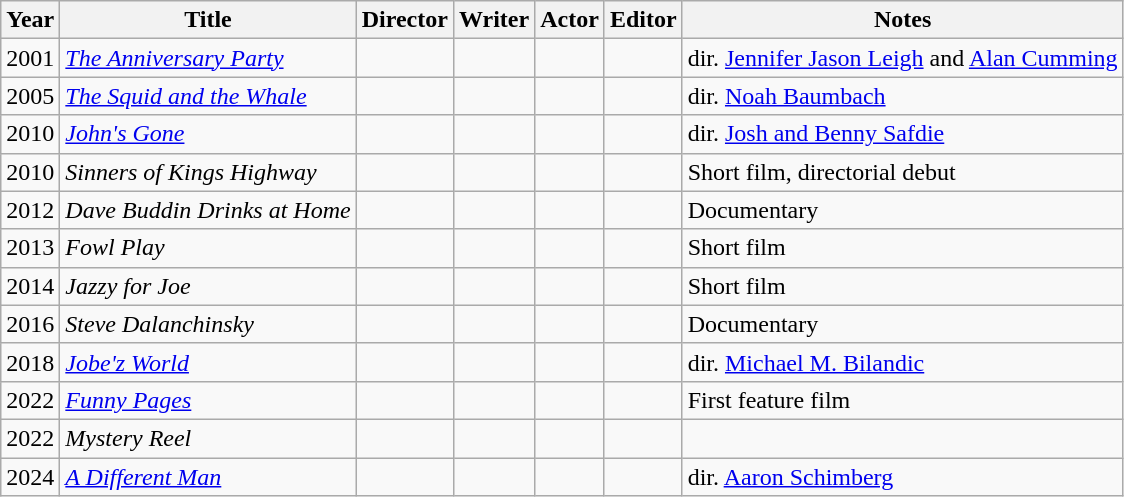<table class="wikitable">
<tr>
<th>Year</th>
<th>Title</th>
<th>Director</th>
<th>Writer</th>
<th>Actor</th>
<th>Editor</th>
<th>Notes</th>
</tr>
<tr>
<td>2001</td>
<td><em><a href='#'>The Anniversary Party</a></em></td>
<td></td>
<td></td>
<td></td>
<td></td>
<td>dir. <a href='#'>Jennifer Jason Leigh</a> and <a href='#'>Alan Cumming</a></td>
</tr>
<tr>
<td>2005</td>
<td><em><a href='#'>The Squid and the Whale</a></em></td>
<td></td>
<td></td>
<td></td>
<td></td>
<td>dir. <a href='#'>Noah Baumbach</a></td>
</tr>
<tr>
<td>2010</td>
<td><em><a href='#'>John's Gone</a></em></td>
<td></td>
<td></td>
<td></td>
<td></td>
<td>dir. <a href='#'>Josh and Benny Safdie</a></td>
</tr>
<tr>
<td>2010</td>
<td><em>Sinners of Kings Highway</em></td>
<td></td>
<td></td>
<td></td>
<td></td>
<td>Short film, directorial debut</td>
</tr>
<tr>
<td>2012</td>
<td><em>Dave Buddin Drinks at Home</em></td>
<td></td>
<td></td>
<td></td>
<td></td>
<td>Documentary</td>
</tr>
<tr>
<td>2013</td>
<td><em>Fowl Play</em></td>
<td></td>
<td></td>
<td></td>
<td></td>
<td>Short film</td>
</tr>
<tr>
<td>2014</td>
<td><em>Jazzy for Joe</em></td>
<td></td>
<td></td>
<td></td>
<td></td>
<td>Short film</td>
</tr>
<tr>
<td>2016</td>
<td><em>Steve Dalanchinsky</em></td>
<td></td>
<td></td>
<td></td>
<td></td>
<td>Documentary</td>
</tr>
<tr>
<td>2018</td>
<td><em><a href='#'>Jobe'z World</a></em></td>
<td></td>
<td></td>
<td></td>
<td></td>
<td>dir. <a href='#'>Michael M. Bilandic</a></td>
</tr>
<tr>
<td>2022</td>
<td><em><a href='#'>Funny Pages</a></em></td>
<td></td>
<td></td>
<td></td>
<td></td>
<td>First feature film</td>
</tr>
<tr>
<td>2022</td>
<td><em>Mystery Reel</em></td>
<td></td>
<td></td>
<td></td>
<td></td>
</tr>
<tr>
<td>2024</td>
<td><em><a href='#'>A Different Man</a></em></td>
<td></td>
<td></td>
<td></td>
<td></td>
<td>dir. <a href='#'>Aaron Schimberg</a></td>
</tr>
</table>
